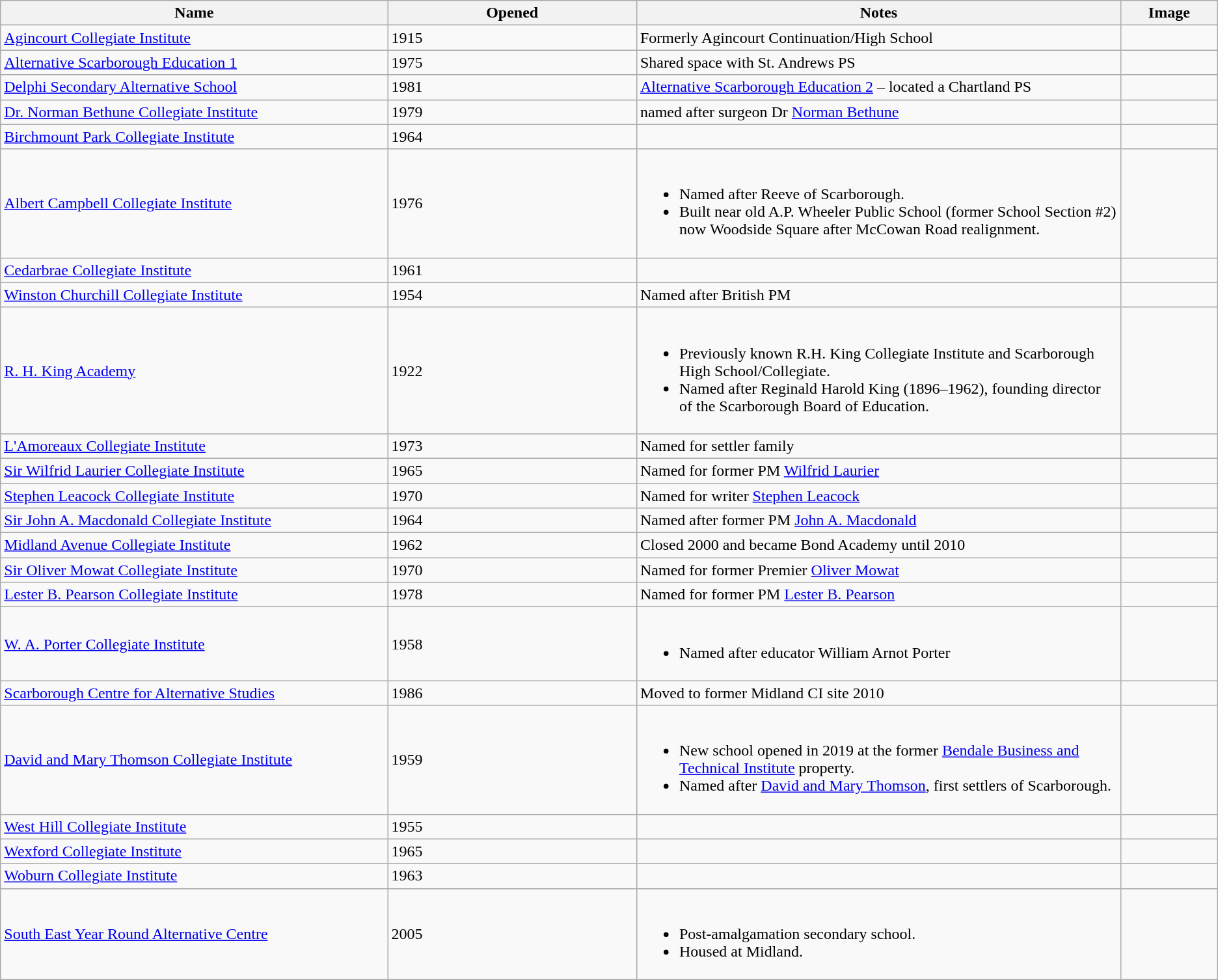<table class="wikitable sortable">
<tr>
<th width=28%>Name</th>
<th width=18%>Opened</th>
<th width=35%>Notes</th>
<th width=7%>Image</th>
</tr>
<tr>
<td><a href='#'>Agincourt Collegiate Institute</a></td>
<td>1915</td>
<td>Formerly Agincourt Continuation/High School</td>
<td></td>
</tr>
<tr>
<td><a href='#'>Alternative Scarborough Education 1</a></td>
<td>1975</td>
<td>Shared space with St. Andrews PS</td>
<td></td>
</tr>
<tr>
<td><a href='#'>Delphi Secondary Alternative School</a></td>
<td>1981</td>
<td><a href='#'>Alternative Scarborough Education 2</a> – located a Chartland PS</td>
<td></td>
</tr>
<tr>
<td><a href='#'>Dr. Norman Bethune Collegiate Institute</a></td>
<td>1979</td>
<td>named after surgeon Dr <a href='#'>Norman Bethune</a></td>
<td></td>
</tr>
<tr>
<td><a href='#'>Birchmount Park Collegiate Institute</a></td>
<td>1964</td>
<td></td>
<td></td>
</tr>
<tr>
<td><a href='#'>Albert Campbell Collegiate Institute</a></td>
<td>1976</td>
<td><br><ul><li>Named after Reeve of Scarborough.</li><li>Built near old A.P. Wheeler Public School (former School Section #2) now Woodside Square after McCowan Road realignment.</li></ul></td>
<td></td>
</tr>
<tr>
<td><a href='#'>Cedarbrae Collegiate Institute</a></td>
<td>1961</td>
<td></td>
<td></td>
</tr>
<tr>
<td><a href='#'>Winston Churchill Collegiate Institute</a></td>
<td>1954</td>
<td>Named after British PM</td>
<td></td>
</tr>
<tr>
<td><a href='#'>R. H. King Academy</a></td>
<td>1922</td>
<td><br><ul><li>Previously known R.H. King Collegiate Institute and Scarborough High School/Collegiate.</li><li>Named after Reginald Harold King (1896–1962), founding director of the Scarborough Board of Education.</li></ul></td>
<td></td>
</tr>
<tr>
<td><a href='#'>L'Amoreaux Collegiate Institute</a></td>
<td>1973</td>
<td>Named for settler family</td>
<td></td>
</tr>
<tr>
<td><a href='#'>Sir Wilfrid Laurier Collegiate Institute</a></td>
<td>1965</td>
<td>Named for former PM <a href='#'>Wilfrid Laurier</a></td>
<td></td>
</tr>
<tr>
<td><a href='#'>Stephen Leacock Collegiate Institute</a></td>
<td>1970</td>
<td>Named for writer <a href='#'>Stephen Leacock</a></td>
<td></td>
</tr>
<tr>
<td><a href='#'>Sir John A. Macdonald Collegiate Institute</a></td>
<td>1964</td>
<td>Named after former PM <a href='#'>John A. Macdonald</a></td>
<td></td>
</tr>
<tr>
<td><a href='#'>Midland Avenue Collegiate Institute</a></td>
<td>1962</td>
<td>Closed 2000 and became Bond Academy until 2010</td>
<td></td>
</tr>
<tr>
<td><a href='#'>Sir Oliver Mowat Collegiate Institute</a></td>
<td>1970</td>
<td>Named for former Premier <a href='#'>Oliver Mowat</a></td>
<td></td>
</tr>
<tr>
<td><a href='#'>Lester B. Pearson Collegiate Institute</a></td>
<td>1978</td>
<td>Named for former PM <a href='#'>Lester B. Pearson</a></td>
<td></td>
</tr>
<tr>
<td><a href='#'>W. A. Porter Collegiate Institute</a></td>
<td>1958</td>
<td><br><ul><li>Named after educator William Arnot Porter</li></ul></td>
<td></td>
</tr>
<tr>
<td><a href='#'>Scarborough Centre for Alternative Studies</a></td>
<td>1986</td>
<td>Moved to former Midland CI site 2010</td>
<td></td>
</tr>
<tr>
<td><a href='#'>David and Mary Thomson Collegiate Institute</a></td>
<td>1959</td>
<td><br><ul><li>New school opened in 2019 at the former <a href='#'>Bendale Business and Technical Institute</a> property.</li><li>Named after <a href='#'>David and Mary Thomson</a>, first settlers of Scarborough.</li></ul></td>
<td><br></td>
</tr>
<tr>
<td><a href='#'>West Hill Collegiate Institute</a></td>
<td>1955</td>
<td></td>
<td></td>
</tr>
<tr>
<td><a href='#'>Wexford Collegiate Institute</a></td>
<td>1965</td>
<td></td>
<td></td>
</tr>
<tr>
<td><a href='#'>Woburn Collegiate Institute</a></td>
<td>1963</td>
<td></td>
<td></td>
</tr>
<tr>
<td><a href='#'>South East Year Round Alternative Centre</a></td>
<td>2005</td>
<td><br><ul><li>Post-amalgamation secondary school.</li><li>Housed at Midland.</li></ul></td>
<td></td>
</tr>
</table>
